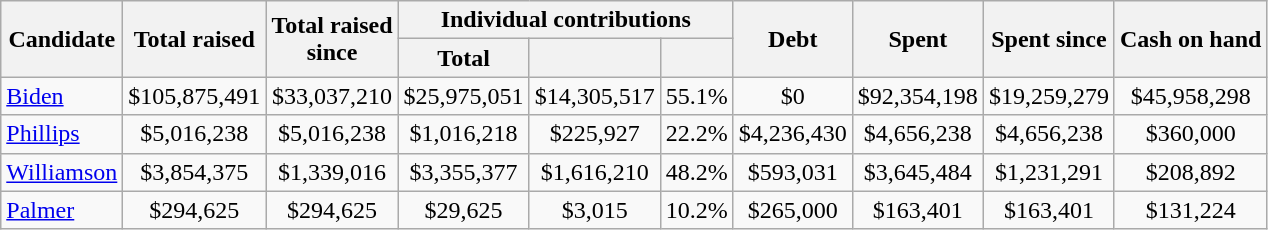<table class="wikitable sortable" style="text-align:center;">
<tr>
<th scope="col" rowspan=2>Candidate</th>
<th scope="col" data-sort-type=currency rowspan=2>Total raised</th>
<th scope="col" data-sort-type=currency rowspan=2>Total raised<br>since </th>
<th scope="col" colspan=3>Individual contributions</th>
<th scope="col" data-sort-type=currency rowspan=2>Debt</th>
<th scope="col" data-sort-type=currency rowspan=2>Spent</th>
<th scope="col" data-sort-type=currency rowspan=2>Spent since<br></th>
<th scope="col" data-sort-type=currency rowspan=2>Cash on hand</th>
</tr>
<tr>
<th scope="col" data-sort-type=currency>Total</th>
<th scope="col" data-sort-type=currency></th>
<th scope="col" data-sort-type=number></th>
</tr>
<tr>
<td style="text-align: left;"><a href='#'>Biden</a></td>
<td>$105,875,491</td>
<td>$33,037,210</td>
<td>$25,975,051</td>
<td>$14,305,517</td>
<td>55.1%</td>
<td>$0</td>
<td>$92,354,198</td>
<td>$19,259,279</td>
<td>$45,958,298</td>
</tr>
<tr>
<td style="text-align: left;"><a href='#'>Phillips</a></td>
<td>$5,016,238</td>
<td>$5,016,238</td>
<td>$1,016,218</td>
<td>$225,927</td>
<td>22.2%</td>
<td>$4,236,430</td>
<td>$4,656,238</td>
<td>$4,656,238</td>
<td>$360,000</td>
</tr>
<tr>
<td style="text-align: left;"><a href='#'>Williamson</a></td>
<td>$3,854,375</td>
<td>$1,339,016</td>
<td>$3,355,377</td>
<td>$1,616,210</td>
<td>48.2%</td>
<td>$593,031</td>
<td>$3,645,484</td>
<td>$1,231,291</td>
<td>$208,892</td>
</tr>
<tr>
<td style="text-align: left;"><a href='#'>Palmer</a></td>
<td>$294,625</td>
<td>$294,625</td>
<td>$29,625</td>
<td>$3,015</td>
<td>10.2%</td>
<td>$265,000</td>
<td>$163,401</td>
<td>$163,401</td>
<td>$131,224</td>
</tr>
</table>
